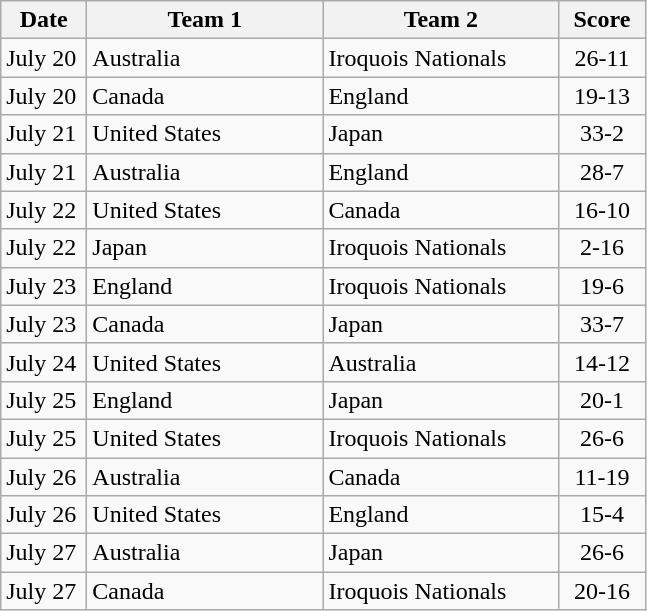<table class="wikitable" style="font-size: 100%">
<tr>
<th width=50>Date</th>
<th width=150>Team 1</th>
<th width=150>Team 2</th>
<th width=50>Score</th>
</tr>
<tr>
<td>July 20</td>
<td>Australia</td>
<td>Iroquois Nationals</td>
<td align=center>26-11</td>
</tr>
<tr>
<td>July 20</td>
<td>Canada</td>
<td>England</td>
<td align=center>19-13</td>
</tr>
<tr>
<td>July 21</td>
<td>United States</td>
<td>Japan</td>
<td align=center>33-2</td>
</tr>
<tr>
<td>July 21</td>
<td>Australia</td>
<td>England</td>
<td align=center>28-7</td>
</tr>
<tr>
<td>July 22</td>
<td>United States</td>
<td>Canada</td>
<td align=center>16-10</td>
</tr>
<tr>
<td>July 22</td>
<td>Japan</td>
<td>Iroquois Nationals</td>
<td align=center>2-16</td>
</tr>
<tr>
<td>July 23</td>
<td>England</td>
<td>Iroquois Nationals</td>
<td align=center>19-6</td>
</tr>
<tr>
<td>July 23</td>
<td>Canada</td>
<td>Japan</td>
<td align=center>33-7</td>
</tr>
<tr>
<td>July 24</td>
<td>United States</td>
<td>Australia</td>
<td align=center>14-12</td>
</tr>
<tr>
<td>July 25</td>
<td>England</td>
<td>Japan</td>
<td align=center>20-1</td>
</tr>
<tr>
<td>July 25</td>
<td>United States</td>
<td>Iroquois Nationals</td>
<td align=center>26-6</td>
</tr>
<tr>
<td>July 26</td>
<td>Australia</td>
<td>Canada</td>
<td align=center>11-19</td>
</tr>
<tr>
<td>July 26</td>
<td>United States</td>
<td>England</td>
<td align=center>15-4</td>
</tr>
<tr>
<td>July 27</td>
<td>Australia</td>
<td>Japan</td>
<td align=center>26-6</td>
</tr>
<tr>
<td>July 27</td>
<td>Canada</td>
<td>Iroquois Nationals</td>
<td align=center>20-16</td>
</tr>
</table>
